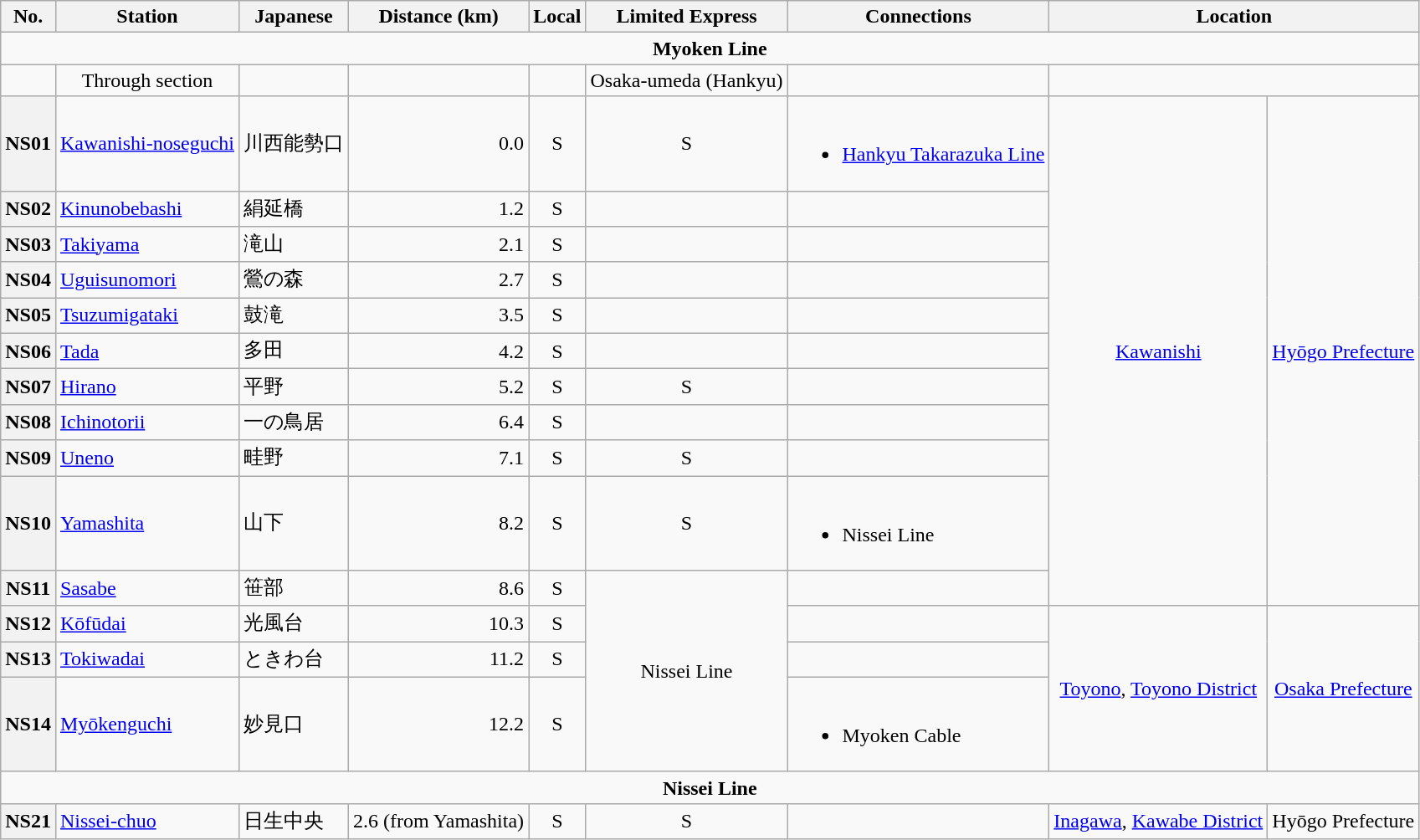<table class="wikitable">
<tr>
<th>No.</th>
<th>Station</th>
<th>Japanese</th>
<th>Distance (km)</th>
<th>Local</th>
<th>Limited Express</th>
<th>Connections</th>
<th colspan="2">Location</th>
</tr>
<tr style="text-align: center; ">
<td colspan="9"><strong>Myoken Line</strong></td>
</tr>
<tr style="text-align: center; ">
<td></td>
<td>Through section</td>
<td></td>
<td></td>
<td></td>
<td>Osaka-umeda (Hankyu)</td>
<td></td>
<td colspan="2"></td>
</tr>
<tr style="text-align: center; ">
<th>NS01</th>
<td style="text-align: left; "><a href='#'>Kawanishi-noseguchi</a></td>
<td style="text-align: left; ">川西能勢口</td>
<td style="text-align: right; ">0.0</td>
<td>S</td>
<td>S</td>
<td style="text-align: left; "><br><ul><li><a href='#'>Hankyu Takarazuka Line</a></li></ul></td>
<td rowspan=11><a href='#'>Kawanishi</a></td>
<td rowspan=11><a href='#'>Hyōgo Prefecture</a></td>
</tr>
<tr style="text-align: center; ">
<th>NS02</th>
<td style="text-align: left; "><a href='#'>Kinunobebashi</a></td>
<td style="text-align: left; ">絹延橋</td>
<td style="text-align: right; ">1.2</td>
<td>S</td>
<td></td>
<td> </td>
</tr>
<tr style="text-align: center; ">
<th>NS03</th>
<td style="text-align: left; "><a href='#'>Takiyama</a></td>
<td style="text-align: left; ">滝山</td>
<td style="text-align: right; ">2.1</td>
<td>S</td>
<td></td>
<td> </td>
</tr>
<tr style="text-align: center; ">
<th>NS04</th>
<td style="text-align: left; "><a href='#'>Uguisunomori</a></td>
<td style="text-align: left; ">鶯の森</td>
<td style="text-align: right; ">2.7</td>
<td>S</td>
<td></td>
<td> </td>
</tr>
<tr style="text-align: center; ">
<th>NS05</th>
<td style="text-align: left; "><a href='#'>Tsuzumigataki</a></td>
<td style="text-align: left; ">鼓滝</td>
<td style="text-align: right; ">3.5</td>
<td>S</td>
<td></td>
<td> </td>
</tr>
<tr style="text-align: center; ">
<th>NS06</th>
<td style="text-align: left; "><a href='#'>Tada</a></td>
<td style="text-align: left; ">多田</td>
<td style="text-align: right; ">4.2</td>
<td>S</td>
<td></td>
<td> </td>
</tr>
<tr style="text-align: center; ">
<th>NS07</th>
<td style="text-align: left; "><a href='#'>Hirano</a></td>
<td style="text-align: left; ">平野</td>
<td style="text-align: right; ">5.2</td>
<td>S</td>
<td>S</td>
<td> </td>
</tr>
<tr style="text-align: center; ">
<th>NS08</th>
<td style="text-align: left; "><a href='#'>Ichinotorii</a></td>
<td style="text-align: left; ">一の鳥居</td>
<td style="text-align: right; ">6.4</td>
<td>S</td>
<td></td>
<td> </td>
</tr>
<tr style="text-align: center; ">
<th>NS09</th>
<td style="text-align: left; "><a href='#'>Uneno</a></td>
<td style="text-align: left; ">畦野</td>
<td style="text-align: right; ">7.1</td>
<td>S</td>
<td>S</td>
<td> </td>
</tr>
<tr style="text-align: center; ">
<th>NS10</th>
<td style="text-align: left; "><a href='#'>Yamashita</a></td>
<td style="text-align: left; ">山下</td>
<td style="text-align: right; ">8.2</td>
<td>S</td>
<td>S</td>
<td style="text-align: left; "><br><ul><li>Nissei Line</li></ul></td>
</tr>
<tr style="text-align: center; ">
<th>NS11</th>
<td style="text-align: left; "><a href='#'>Sasabe</a></td>
<td style="text-align: left; ">笹部</td>
<td style="text-align: right; ">8.6</td>
<td>S</td>
<td rowspan="4">Nissei Line</td>
<td></td>
</tr>
<tr style="text-align: center; ">
<th>NS12</th>
<td style="text-align: left; "><a href='#'>Kōfūdai</a></td>
<td style="text-align: left; ">光風台</td>
<td style="text-align: right; ">10.3</td>
<td>S</td>
<td></td>
<td rowspan=3><a href='#'>Toyono</a>, <a href='#'>Toyono District</a></td>
<td rowspan=3><a href='#'>Osaka Prefecture</a></td>
</tr>
<tr style="text-align: center; ">
<th>NS13</th>
<td style="text-align: left; "><a href='#'>Tokiwadai</a></td>
<td style="text-align: left; ">ときわ台</td>
<td style="text-align: right; ">11.2</td>
<td>S</td>
<td></td>
</tr>
<tr style="text-align: center; ">
<th>NS14</th>
<td style="text-align: left; "><a href='#'>Myōkenguchi</a></td>
<td style="text-align: left; ">妙見口</td>
<td style="text-align: right; ">12.2</td>
<td>S</td>
<td style="text-align: left; "><br><ul><li>Myoken Cable</li></ul></td>
</tr>
<tr style="text-align: center; ">
<td colspan="9"><strong>Nissei Line</strong></td>
</tr>
<tr style="text-align: center; ">
<th>NS21</th>
<td style="text-align: left; "><a href='#'>Nissei-chuo</a></td>
<td style="text-align: left; ">日生中央</td>
<td style="text-align: right; ">2.6 (from Yamashita)</td>
<td>S</td>
<td>S</td>
<td></td>
<td><a href='#'>Inagawa</a>, <a href='#'>Kawabe District</a></td>
<td>Hyōgo Prefecture</td>
</tr>
</table>
